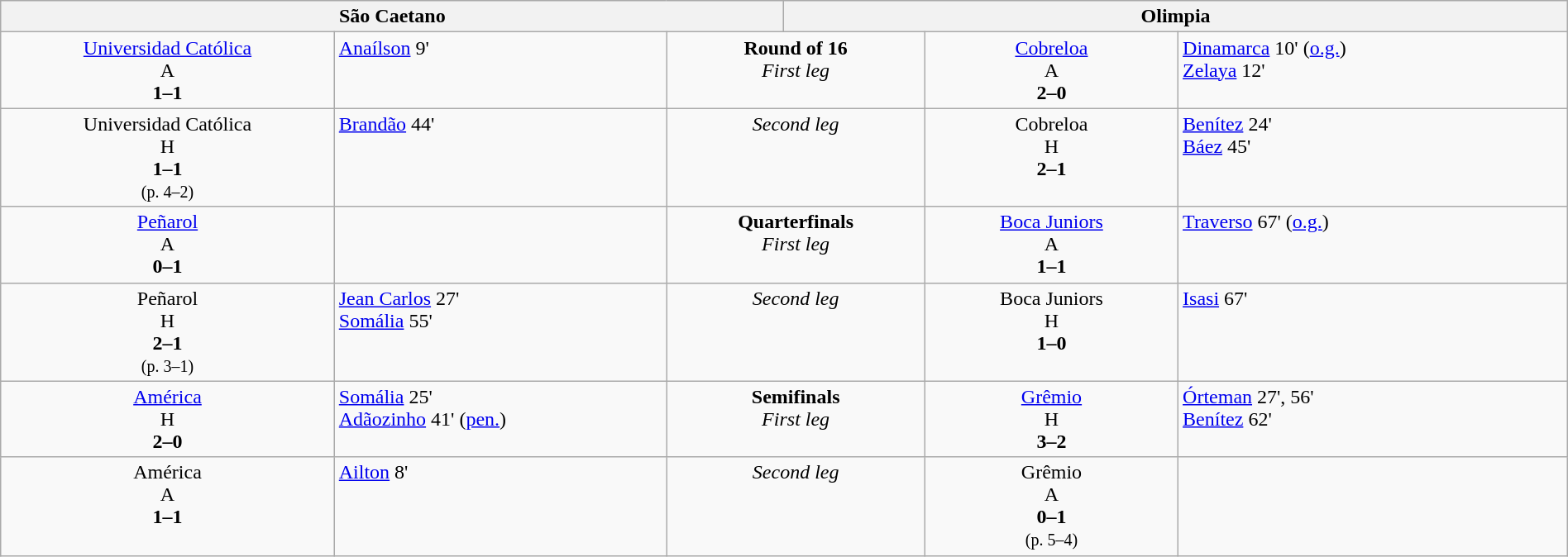<table width=100% border=0 class=wikitable>
<tr valign=top>
<th colspan=3 width=45%>São Caetano</th>
<th colspan=3 width=45%>Olimpia</th>
</tr>
<tr valign=top align=center>
<td> <a href='#'>Universidad Católica</a> <br>A<br> <strong>1–1</strong></td>
<td align=left><a href='#'>Anaílson</a> 9'</td>
<td colspan=2><strong>Round of 16</strong> <br> <em>First leg</em></td>
<td> <a href='#'>Cobreloa</a> <br>A<br> <strong>2–0</strong></td>
<td align=left><a href='#'>Dinamarca</a> 10' (<a href='#'>o.g.</a>)<br> <a href='#'>Zelaya</a> 12'</td>
</tr>
<tr valign=top align=center>
<td> Universidad Católica <br>H<br> <strong>1–1</strong><br><small>(p. 4–2)</small></td>
<td align=left><a href='#'>Brandão</a> 44'</td>
<td colspan=2><em>Second leg</em></td>
<td> Cobreloa<br>H<br><strong>2–1</strong></td>
<td align=left><a href='#'>Benítez</a> 24'<br><a href='#'>Báez</a> 45'</td>
</tr>
<tr valign=top align=center>
<td> <a href='#'>Peñarol</a> <br>A<br><strong>0–1</strong></td>
<td align=left></td>
<td colspan=2><strong>Quarterfinals</strong> <br> <em>First leg</em></td>
<td> <a href='#'>Boca Juniors</a> <br>A<br><strong>1–1</strong></td>
<td align=left><a href='#'>Traverso</a> 67' (<a href='#'>o.g.</a>)</td>
</tr>
<tr valign=top align=center>
<td> Peñarol<br>H<br><strong>2–1</strong><br><small>(p. 3–1)</small></td>
<td align=left><a href='#'>Jean Carlos</a> 27'<br><a href='#'>Somália</a> 55'</td>
<td colspan=2><em>Second leg</em></td>
<td> Boca Juniors<br>H<br><strong>1–0</strong></td>
<td align=left><a href='#'>Isasi</a> 67'</td>
</tr>
<tr valign=top align=center>
<td> <a href='#'>América</a> <br>H<br><strong>2–0</strong></td>
<td align=left><a href='#'>Somália</a> 25'<br><a href='#'>Adãozinho</a> 41' (<a href='#'>pen.</a>)</td>
<td colspan=2><strong>Semifinals</strong> <br> <em>First leg</em></td>
<td> <a href='#'>Grêmio</a> <br>H<br><strong>3–2</strong></td>
<td align=left><a href='#'>Órteman</a> 27', 56'<br><a href='#'>Benítez</a> 62'</td>
</tr>
<tr valign=top align=center>
<td> América<br>A<br><strong>1–1</strong></td>
<td align=left><a href='#'>Ailton</a> 8'</td>
<td colspan=2><em>Second leg</em></td>
<td> Grêmio<br>A<br><strong>0–1</strong><br><small>(p. 5–4)</small></td>
<td align=left></td>
</tr>
</table>
